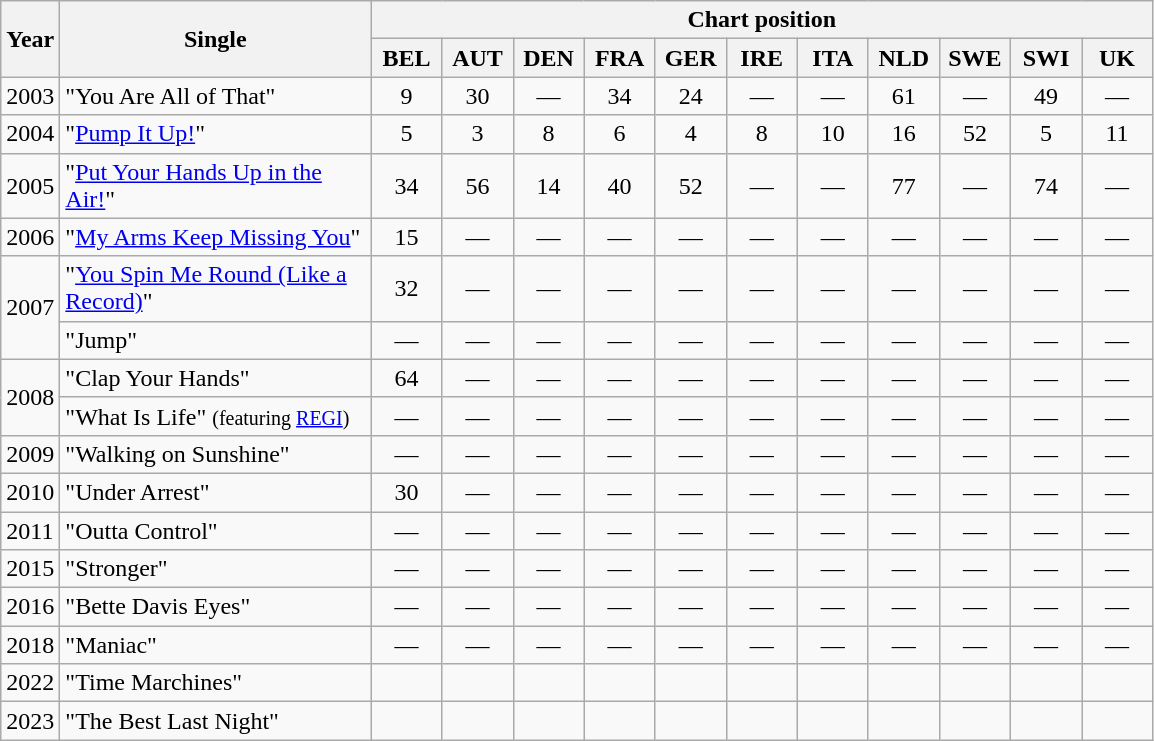<table class="wikitable">
<tr>
<th width="28" rowspan="2">Year</th>
<th width="200" rowspan="2">Single</th>
<th colspan="11">Chart position</th>
</tr>
<tr>
<th width="40">BEL</th>
<th width="40">AUT</th>
<th width="40">DEN</th>
<th width="40">FRA</th>
<th width="40">GER</th>
<th width="40">IRE</th>
<th width="40">ITA</th>
<th width="40">NLD</th>
<th width="40">SWE</th>
<th width="40">SWI</th>
<th width="40">UK</th>
</tr>
<tr>
<td>2003</td>
<td>"You Are All of That"</td>
<td align="center">9</td>
<td align="center">30</td>
<td align="center">—</td>
<td align="center">34</td>
<td align="center">24</td>
<td align="center">—</td>
<td align="center">—</td>
<td align="center">61</td>
<td align="center">—</td>
<td align="center">49</td>
<td align="center">—</td>
</tr>
<tr>
<td>2004</td>
<td>"<a href='#'>Pump It Up!</a>"</td>
<td align="center">5</td>
<td align="center">3</td>
<td align="center">8</td>
<td align="center">6</td>
<td align="center">4</td>
<td align="center">8</td>
<td align="center">10</td>
<td align="center">16</td>
<td align="center">52</td>
<td align="center">5</td>
<td align="center">11</td>
</tr>
<tr>
<td>2005</td>
<td>"<a href='#'>Put Your Hands Up in the Air!</a>"</td>
<td align="center">34</td>
<td align="center">56</td>
<td align="center">14</td>
<td align="center">40</td>
<td align="center">52</td>
<td align="center">—</td>
<td align="center">—</td>
<td align="center">77</td>
<td align="center">—</td>
<td align="center">74</td>
<td align="center">—</td>
</tr>
<tr>
<td>2006</td>
<td>"<a href='#'>My Arms Keep Missing You</a>"</td>
<td align="center">15</td>
<td align="center">—</td>
<td align="center">—</td>
<td align="center">—</td>
<td align="center">—</td>
<td align="center">—</td>
<td align="center">—</td>
<td align="center">—</td>
<td align="center">—</td>
<td align="center">—</td>
<td align="center">—</td>
</tr>
<tr>
<td rowspan="2">2007</td>
<td>"<a href='#'>You Spin Me Round (Like a Record)</a>"</td>
<td align="center">32</td>
<td align="center">—</td>
<td align="center">—</td>
<td align="center">—</td>
<td align="center">—</td>
<td align="center">—</td>
<td align="center">—</td>
<td align="center">—</td>
<td align="center">—</td>
<td align="center">—</td>
<td align="center">—</td>
</tr>
<tr>
<td>"Jump"</td>
<td align="center">—</td>
<td align="center">—</td>
<td align="center">—</td>
<td align="center">—</td>
<td align="center">—</td>
<td align="center">—</td>
<td align="center">—</td>
<td align="center">—</td>
<td align="center">—</td>
<td align="center">—</td>
<td align="center">—</td>
</tr>
<tr>
<td rowspan="2">2008</td>
<td>"Clap Your Hands"</td>
<td align="center">64</td>
<td align="center">—</td>
<td align="center">—</td>
<td align="center">—</td>
<td align="center">—</td>
<td align="center">—</td>
<td align="center">—</td>
<td align="center">—</td>
<td align="center">—</td>
<td align="center">—</td>
<td align="center">—</td>
</tr>
<tr>
<td>"What Is Life" <small>(featuring <a href='#'>REGI</a>)</small></td>
<td align="center">—</td>
<td align="center">—</td>
<td align="center">—</td>
<td align="center">—</td>
<td align="center">—</td>
<td align="center">—</td>
<td align="center">—</td>
<td align="center">—</td>
<td align="center">—</td>
<td align="center">—</td>
<td align="center">—</td>
</tr>
<tr>
<td>2009</td>
<td>"Walking on Sunshine"</td>
<td align="center">—</td>
<td align="center">—</td>
<td align="center">—</td>
<td align="center">—</td>
<td align="center">—</td>
<td align="center">—</td>
<td align="center">—</td>
<td align="center">—</td>
<td align="center">—</td>
<td align="center">—</td>
<td align="center">—</td>
</tr>
<tr>
<td>2010</td>
<td>"Under Arrest"</td>
<td align="center">30</td>
<td align="center">—</td>
<td align="center">—</td>
<td align="center">—</td>
<td align="center">—</td>
<td align="center">—</td>
<td align="center">—</td>
<td align="center">—</td>
<td align="center">—</td>
<td align="center">—</td>
<td align="center">—</td>
</tr>
<tr>
<td>2011</td>
<td>"Outta Control"</td>
<td align="center">—</td>
<td align="center">—</td>
<td align="center">—</td>
<td align="center">—</td>
<td align="center">—</td>
<td align="center">—</td>
<td align="center">—</td>
<td align="center">—</td>
<td align="center">—</td>
<td align="center">—</td>
<td align="center">—</td>
</tr>
<tr>
<td>2015</td>
<td>"Stronger"</td>
<td align="center">—</td>
<td align="center">—</td>
<td align="center">—</td>
<td align="center">—</td>
<td align="center">—</td>
<td align="center">—</td>
<td align="center">—</td>
<td align="center">—</td>
<td align="center">—</td>
<td align="center">—</td>
<td align="center">—</td>
</tr>
<tr>
<td>2016</td>
<td>"Bette Davis Eyes"</td>
<td align="center">—</td>
<td align="center">—</td>
<td align="center">—</td>
<td align="center">—</td>
<td align="center">—</td>
<td align="center">—</td>
<td align="center">—</td>
<td align="center">—</td>
<td align="center">—</td>
<td align="center">—</td>
<td align="center">—</td>
</tr>
<tr>
<td>2018</td>
<td>"Maniac"</td>
<td align="center">—</td>
<td align="center">—</td>
<td align="center">—</td>
<td align="center">—</td>
<td align="center">—</td>
<td align="center">—</td>
<td align="center">—</td>
<td align="center">—</td>
<td align="center">—</td>
<td align="center">—</td>
<td align="center">—</td>
</tr>
<tr>
<td>2022</td>
<td>"Time Marchines"</td>
<td align="center"></td>
<td align="center"></td>
<td align="center"></td>
<td align="center"></td>
<td align="center"></td>
<td align="center"></td>
<td align="center"></td>
<td align="center"></td>
<td align="center"></td>
<td align="center"></td>
<td align="center"></td>
</tr>
<tr>
<td>2023</td>
<td>"The Best Last Night"</td>
<td align="center"></td>
<td align="center"></td>
<td align="center"></td>
<td align="center"></td>
<td align="center"></td>
<td align="center"></td>
<td align="center"></td>
<td align="center"></td>
<td align="center"></td>
<td align="center"></td>
<td align="center"></td>
</tr>
</table>
